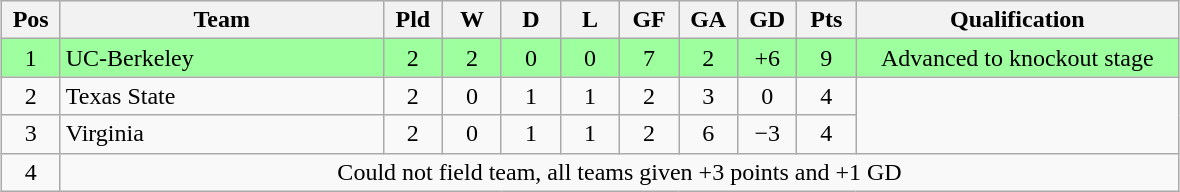<table class="wikitable" style="text-align:center; margin: 1em auto">
<tr>
<th style="width:2em">Pos</th>
<th style="width:13em">Team</th>
<th style="width:2em">Pld</th>
<th style="width:2em">W</th>
<th style="width:2em">D</th>
<th style="width:2em">L</th>
<th style="width:2em">GF</th>
<th style="width:2em">GA</th>
<th style="width:2em">GD</th>
<th style="width:2em">Pts</th>
<th style="width:13em">Qualification</th>
</tr>
<tr bgcolor="#9eff9e">
<td>1</td>
<td style="text-align:left">UC-Berkeley</td>
<td>2</td>
<td>2</td>
<td>0</td>
<td>0</td>
<td>7</td>
<td>2</td>
<td>+6</td>
<td>9</td>
<td>Advanced to knockout stage</td>
</tr>
<tr>
<td>2</td>
<td style="text-align:left">Texas State</td>
<td>2</td>
<td>0</td>
<td>1</td>
<td>1</td>
<td>2</td>
<td>3</td>
<td>0</td>
<td>4</td>
<td rowspan="2"></td>
</tr>
<tr>
<td>3</td>
<td style="text-align:left">Virginia</td>
<td>2</td>
<td>0</td>
<td>1</td>
<td>1</td>
<td>2</td>
<td>6</td>
<td>−3</td>
<td>4</td>
</tr>
<tr>
<td>4</td>
<td colspan="10" style="text-align:center">Could not field team, all teams given +3 points and +1 GD</td>
</tr>
</table>
